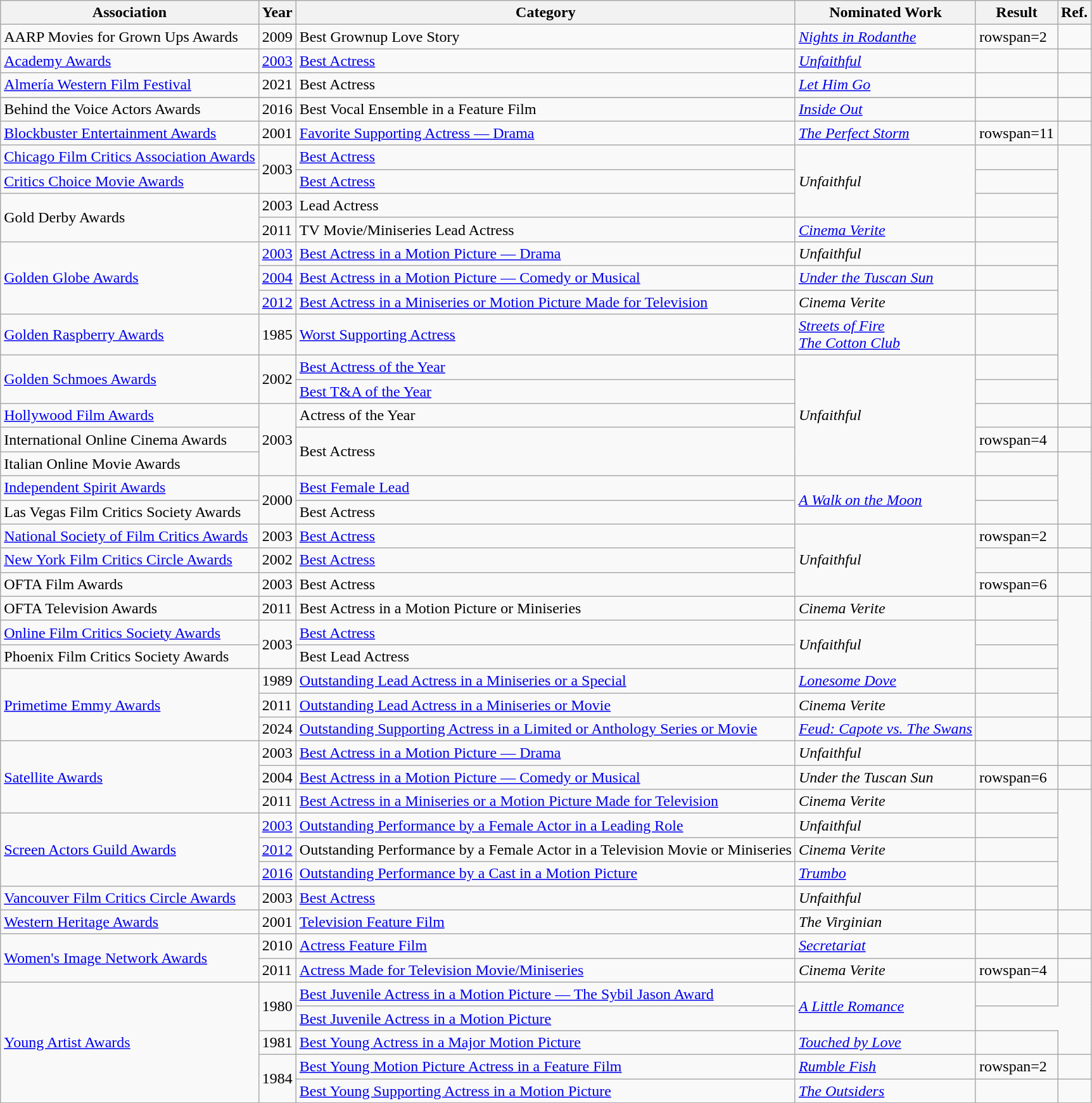<table class="wikitable">
<tr>
<th>Association</th>
<th>Year</th>
<th>Category</th>
<th>Nominated Work</th>
<th>Result</th>
<th>Ref.</th>
</tr>
<tr>
<td>AARP Movies for Grown Ups Awards</td>
<td>2009</td>
<td>Best Grownup Love Story </td>
<td><em><a href='#'>Nights in Rodanthe</a></em></td>
<td>rowspan=2 </td>
<td></td>
</tr>
<tr>
<td><a href='#'>Academy Awards</a></td>
<td><a href='#'>2003</a></td>
<td><a href='#'>Best Actress</a></td>
<td><em><a href='#'>Unfaithful</a></em></td>
<td></td>
</tr>
<tr>
<td><a href='#'>Almería Western Film Festival</a></td>
<td>2021</td>
<td>Best Actress</td>
<td><em><a href='#'>Let Him Go</a></em></td>
<td></td>
<td></td>
</tr>
<tr>
</tr>
<tr>
<td>Behind the Voice Actors Awards</td>
<td>2016</td>
<td>Best Vocal Ensemble in a Feature Film</td>
<td><em><a href='#'>Inside Out</a></em></td>
<td></td>
<td></td>
</tr>
<tr>
<td><a href='#'>Blockbuster Entertainment Awards</a></td>
<td>2001</td>
<td><a href='#'>Favorite Supporting Actress — Drama</a></td>
<td><em><a href='#'>The Perfect Storm</a></em></td>
<td>rowspan=11 </td>
<td></td>
</tr>
<tr>
<td><a href='#'>Chicago Film Critics Association Awards</a></td>
<td rowspan=2>2003</td>
<td><a href='#'>Best Actress</a></td>
<td rowspan=3><em>Unfaithful</em></td>
<td></td>
</tr>
<tr>
<td><a href='#'>Critics Choice Movie Awards</a></td>
<td><a href='#'>Best Actress</a></td>
<td></td>
</tr>
<tr>
<td rowspan=2>Gold Derby Awards</td>
<td>2003</td>
<td>Lead Actress</td>
<td></td>
</tr>
<tr>
<td>2011</td>
<td>TV Movie/Miniseries Lead Actress</td>
<td><em><a href='#'>Cinema Verite</a></em></td>
<td></td>
</tr>
<tr>
<td rowspan=3><a href='#'>Golden Globe Awards</a></td>
<td><a href='#'>2003</a></td>
<td><a href='#'>Best Actress in a Motion Picture — Drama</a></td>
<td><em>Unfaithful</em></td>
<td></td>
</tr>
<tr>
<td><a href='#'>2004</a></td>
<td><a href='#'>Best Actress in a Motion Picture — Comedy or Musical</a></td>
<td><em><a href='#'>Under the Tuscan Sun</a></em></td>
<td></td>
</tr>
<tr>
<td><a href='#'>2012</a></td>
<td><a href='#'>Best Actress in a Miniseries or Motion Picture Made for Television</a></td>
<td><em>Cinema Verite</em></td>
<td></td>
</tr>
<tr>
<td><a href='#'>Golden Raspberry Awards</a></td>
<td>1985</td>
<td><a href='#'>Worst Supporting Actress</a></td>
<td><em><a href='#'>Streets of Fire</a></em><br><em><a href='#'>The Cotton Club</a></em></td>
<td></td>
</tr>
<tr>
<td rowspan=2><a href='#'>Golden Schmoes Awards</a></td>
<td rowspan=2>2002</td>
<td><a href='#'>Best Actress of the Year</a></td>
<td rowspan=5><em>Unfaithful</em></td>
<td></td>
</tr>
<tr>
<td><a href='#'>Best T&A of the Year</a></td>
<td></td>
</tr>
<tr>
<td><a href='#'>Hollywood Film Awards</a></td>
<td rowspan=3>2003</td>
<td>Actress of the Year</td>
<td></td>
<td></td>
</tr>
<tr>
<td>International Online Cinema Awards</td>
<td rowspan=2>Best Actress</td>
<td>rowspan=4 </td>
<td></td>
</tr>
<tr>
<td>Italian Online Movie Awards</td>
<td></td>
</tr>
<tr>
<td><a href='#'>Independent Spirit Awards</a></td>
<td rowspan=2>2000</td>
<td><a href='#'>Best Female Lead</a></td>
<td rowspan=2><em><a href='#'>A Walk on the Moon</a></em></td>
<td></td>
</tr>
<tr>
<td>Las Vegas Film Critics Society Awards</td>
<td>Best Actress</td>
<td></td>
</tr>
<tr>
<td><a href='#'>National Society of Film Critics Awards</a></td>
<td>2003</td>
<td><a href='#'>Best Actress</a></td>
<td rowspan=3><em>Unfaithful</em></td>
<td>rowspan=2 </td>
<td></td>
</tr>
<tr>
<td><a href='#'>New York Film Critics Circle Awards</a></td>
<td>2002</td>
<td><a href='#'>Best Actress</a></td>
<td></td>
</tr>
<tr>
<td>OFTA Film Awards</td>
<td>2003</td>
<td>Best Actress</td>
<td>rowspan=6 </td>
<td></td>
</tr>
<tr>
<td>OFTA Television Awards</td>
<td>2011</td>
<td>Best Actress in a Motion Picture or Miniseries</td>
<td><em>Cinema Verite</em></td>
<td></td>
</tr>
<tr>
<td><a href='#'>Online Film Critics Society Awards</a></td>
<td rowspan=2>2003</td>
<td><a href='#'>Best Actress</a></td>
<td rowspan=2><em>Unfaithful</em></td>
<td></td>
</tr>
<tr>
<td>Phoenix Film Critics Society Awards</td>
<td>Best Lead Actress</td>
<td></td>
</tr>
<tr>
<td rowspan=3><a href='#'>Primetime Emmy Awards</a></td>
<td>1989</td>
<td><a href='#'>Outstanding Lead Actress in a Miniseries or a Special</a></td>
<td><em><a href='#'>Lonesome Dove</a></em></td>
<td></td>
</tr>
<tr>
<td>2011</td>
<td><a href='#'>Outstanding Lead Actress in a Miniseries or Movie</a></td>
<td><em>Cinema Verite</em></td>
<td></td>
</tr>
<tr>
<td>2024</td>
<td><a href='#'>Outstanding Supporting Actress in a Limited or Anthology Series or Movie</a></td>
<td><em><a href='#'>Feud: Capote vs. The Swans</a></em></td>
<td></td>
<td></td>
</tr>
<tr>
<td rowspan=3><a href='#'>Satellite Awards</a></td>
<td>2003</td>
<td><a href='#'>Best Actress in a Motion Picture — Drama</a></td>
<td><em>Unfaithful</em></td>
<td></td>
<td></td>
</tr>
<tr>
<td>2004</td>
<td><a href='#'>Best Actress in a Motion Picture — Comedy or Musical</a></td>
<td><em>Under the Tuscan Sun</em></td>
<td>rowspan=6 </td>
<td></td>
</tr>
<tr>
<td>2011</td>
<td><a href='#'>Best Actress in a Miniseries or a Motion Picture Made for Television</a></td>
<td><em>Cinema Verite</em></td>
<td></td>
</tr>
<tr>
<td rowspan=3><a href='#'>Screen Actors Guild Awards</a></td>
<td><a href='#'>2003</a></td>
<td><a href='#'>Outstanding Performance by a Female Actor in a Leading Role</a></td>
<td><em>Unfaithful</em></td>
<td></td>
</tr>
<tr>
<td><a href='#'>2012</a></td>
<td>Outstanding Performance by a Female Actor in a Television Movie or Miniseries</td>
<td><em>Cinema Verite</em></td>
<td></td>
</tr>
<tr>
<td><a href='#'>2016</a></td>
<td><a href='#'>Outstanding Performance by a Cast in a Motion Picture</a></td>
<td><em><a href='#'>Trumbo</a></em></td>
<td></td>
</tr>
<tr>
<td><a href='#'>Vancouver Film Critics Circle Awards</a></td>
<td>2003</td>
<td><a href='#'>Best Actress</a></td>
<td><em>Unfaithful</em></td>
<td></td>
</tr>
<tr>
<td><a href='#'>Western Heritage Awards</a></td>
<td>2001</td>
<td><a href='#'>Television Feature Film</a> </td>
<td><em>The Virginian</em></td>
<td></td>
<td></td>
</tr>
<tr>
<td rowspan=2><a href='#'>Women's Image Network Awards</a></td>
<td>2010</td>
<td><a href='#'>Actress Feature Film</a></td>
<td><em><a href='#'>Secretariat</a></em></td>
<td></td>
<td></td>
</tr>
<tr>
<td>2011</td>
<td><a href='#'>Actress Made for Television Movie/Miniseries</a></td>
<td><em>Cinema Verite</em></td>
<td>rowspan=4 </td>
<td></td>
</tr>
<tr>
<td rowspan=5><a href='#'>Young Artist Awards</a></td>
<td rowspan=2>1980</td>
<td><a href='#'>Best Juvenile Actress in a Motion Picture — The Sybil Jason Award</a></td>
<td rowspan=2><em><a href='#'>A Little Romance</a></em></td>
<td></td>
</tr>
<tr>
<td><a href='#'>Best Juvenile Actress in a Motion Picture</a></td>
</tr>
<tr>
<td>1981</td>
<td><a href='#'>Best Young Actress in a Major Motion Picture</a></td>
<td><em><a href='#'>Touched by Love</a></em></td>
<td></td>
</tr>
<tr>
<td rowspan=2>1984</td>
<td><a href='#'>Best Young Motion Picture Actress in a Feature Film</a></td>
<td><em><a href='#'>Rumble Fish</a></em></td>
<td>rowspan=2 </td>
<td></td>
</tr>
<tr>
<td><a href='#'>Best Young Supporting Actress in a Motion Picture</a></td>
<td><em><a href='#'>The Outsiders</a></em></td>
<td></td>
</tr>
</table>
